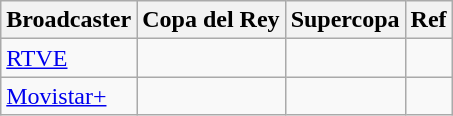<table class="wikitable">
<tr>
<th>Broadcaster</th>
<th>Copa del Rey</th>
<th>Supercopa</th>
<th>Ref</th>
</tr>
<tr>
<td><a href='#'>RTVE</a></td>
<td></td>
<td></td>
<td></td>
</tr>
<tr>
<td><a href='#'>Movistar+</a></td>
<td></td>
<td></td>
<td></td>
</tr>
</table>
